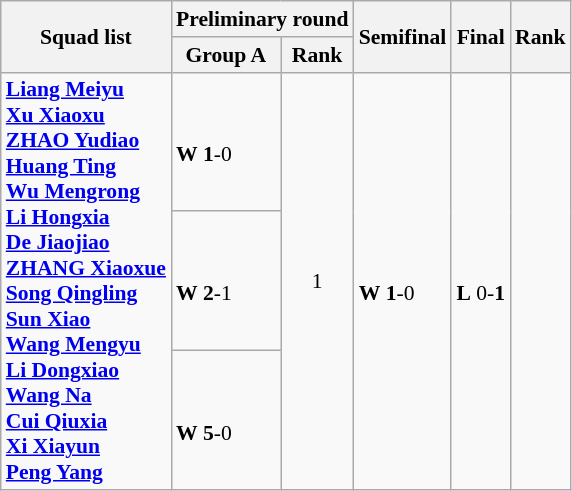<table class="wikitable" style="text-align:left; font-size:90%">
<tr>
<th rowspan="2">Squad list</th>
<th colspan="2">Preliminary round</th>
<th rowspan="2">Semifinal</th>
<th rowspan="2">Final</th>
<th rowspan="2">Rank</th>
</tr>
<tr>
<th>Group A</th>
<th>Rank</th>
</tr>
<tr>
<td rowspan=3><strong><a href='#'>Liang Meiyu</a><br><a href='#'>Xu Xiaoxu</a><br><a href='#'>ZHAO Yudiao</a><br><a href='#'>Huang Ting</a><br><a href='#'>Wu Mengrong</a><br><a href='#'>Li Hongxia</a><br><a href='#'>De Jiaojiao</a><br><a href='#'>ZHANG Xiaoxue</a><br><a href='#'>Song Qingling</a><br><a href='#'>Sun Xiao</a><br><a href='#'>Wang Mengyu</a><br><a href='#'>Li Dongxiao</a><br><a href='#'>Wang Na</a><br><a href='#'>Cui Qiuxia</a><br><a href='#'>Xi Xiayun</a><br><a href='#'>Peng Yang</a></strong></td>
<td><br><strong>W</strong> <strong>1</strong>-0</td>
<td rowspan="3" style="text-align:center;">1 <strong></strong></td>
<td rowspan=3><br><strong>W</strong> <strong>1</strong>-0</td>
<td rowspan=3><br><strong>L</strong> 0-<strong>1</strong></td>
<td rowspan="3" style="text-align:center;"></td>
</tr>
<tr>
<td><br><strong>W</strong> <strong>2</strong>-1</td>
</tr>
<tr>
<td><br><strong>W</strong> <strong>5</strong>-0</td>
</tr>
</table>
